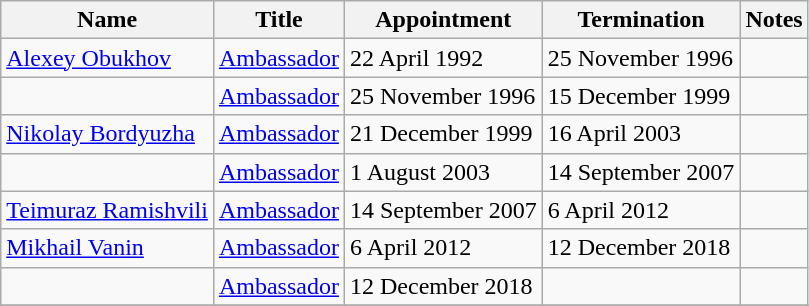<table class="wikitable">
<tr valign="middle">
<th>Name</th>
<th>Title</th>
<th>Appointment</th>
<th>Termination</th>
<th>Notes</th>
</tr>
<tr>
<td><a href='#'>Alexey Obukhov</a></td>
<td><a href='#'>Ambassador</a></td>
<td>22 April 1992</td>
<td>25 November 1996</td>
<td></td>
</tr>
<tr>
<td></td>
<td><a href='#'>Ambassador</a></td>
<td>25 November 1996</td>
<td>15 December 1999</td>
<td></td>
</tr>
<tr>
<td><a href='#'>Nikolay Bordyuzha</a></td>
<td><a href='#'>Ambassador</a></td>
<td>21 December 1999</td>
<td>16 April 2003</td>
<td></td>
</tr>
<tr>
<td></td>
<td><a href='#'>Ambassador</a></td>
<td>1 August 2003</td>
<td>14 September 2007</td>
<td></td>
</tr>
<tr>
<td><a href='#'>Teimuraz Ramishvili</a></td>
<td><a href='#'>Ambassador</a></td>
<td>14 September 2007</td>
<td>6 April 2012</td>
<td></td>
</tr>
<tr>
<td><a href='#'>Mikhail Vanin</a></td>
<td><a href='#'>Ambassador</a></td>
<td>6 April 2012</td>
<td>12 December 2018</td>
<td></td>
</tr>
<tr>
<td></td>
<td><a href='#'>Ambassador</a></td>
<td>12 December 2018</td>
<td></td>
<td></td>
</tr>
<tr>
</tr>
</table>
